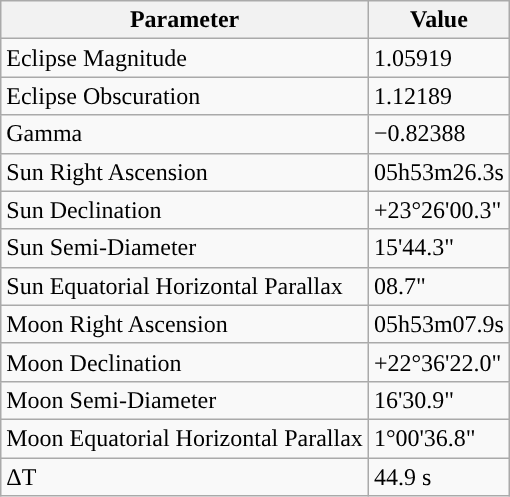<table class="wikitable">
<tr>
<th>Parameter</th>
<th>Value</th>
</tr>
<tr>
<td>Eclipse Magnitude</td>
<td>1.05919</td>
</tr>
<tr>
<td>Eclipse Obscuration</td>
<td>1.12189</td>
</tr>
<tr>
<td>Gamma</td>
<td>−0.82388</td>
</tr>
<tr>
<td>Sun Right Ascension</td>
<td>05h53m26.3s</td>
</tr>
<tr>
<td>Sun Declination</td>
<td>+23°26'00.3"</td>
</tr>
<tr>
<td>Sun Semi-Diameter</td>
<td>15'44.3"</td>
</tr>
<tr>
<td>Sun Equatorial Horizontal Parallax</td>
<td>08.7"</td>
</tr>
<tr>
<td>Moon Right Ascension</td>
<td>05h53m07.9s</td>
</tr>
<tr>
<td>Moon Declination</td>
<td>+22°36'22.0"</td>
</tr>
<tr>
<td>Moon Semi-Diameter</td>
<td>16'30.9"</td>
</tr>
<tr>
<td>Moon Equatorial Horizontal Parallax</td>
<td>1°00'36.8"</td>
</tr>
<tr>
<td>ΔT</td>
<td>44.9 s</td>
</tr>
</table>
